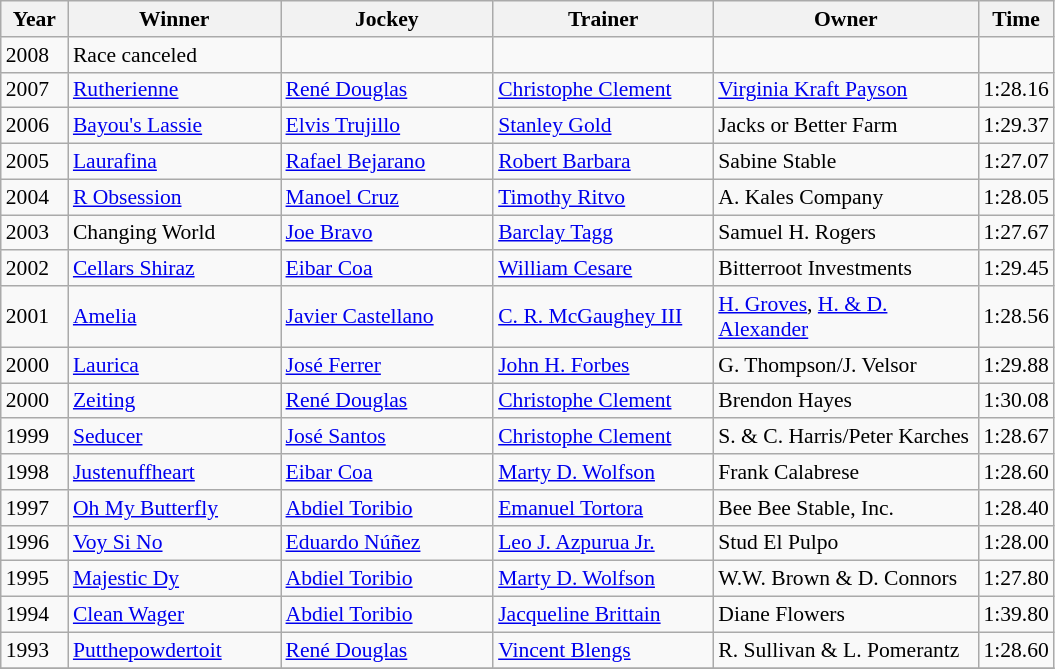<table class="wikitable sortable" style="font-size:90%">
<tr>
<th style="width:38px">Year<br></th>
<th style="width:135px">Winner<br></th>
<th style="width:135px">Jockey<br></th>
<th style="width:140px">Trainer<br></th>
<th style="width:170px">Owner<br></th>
<th>Time</th>
</tr>
<tr>
<td>2008</td>
<td>Race canceled</td>
<td></td>
<td></td>
<td></td>
<td></td>
</tr>
<tr>
<td>2007</td>
<td><a href='#'>Rutherienne</a></td>
<td><a href='#'>René Douglas</a></td>
<td><a href='#'>Christophe Clement</a></td>
<td><a href='#'>Virginia Kraft Payson</a></td>
<td>1:28.16</td>
</tr>
<tr>
<td>2006</td>
<td><a href='#'>Bayou's Lassie</a></td>
<td><a href='#'>Elvis Trujillo</a></td>
<td><a href='#'>Stanley Gold</a></td>
<td>Jacks or Better Farm</td>
<td>1:29.37</td>
</tr>
<tr>
<td>2005</td>
<td><a href='#'>Laurafina</a></td>
<td><a href='#'>Rafael Bejarano</a></td>
<td><a href='#'>Robert Barbara</a></td>
<td>Sabine Stable</td>
<td>1:27.07</td>
</tr>
<tr>
<td>2004</td>
<td><a href='#'>R Obsession</a></td>
<td><a href='#'>Manoel Cruz</a></td>
<td><a href='#'>Timothy Ritvo</a></td>
<td>A. Kales Company</td>
<td>1:28.05</td>
</tr>
<tr>
<td>2003</td>
<td>Changing World</td>
<td><a href='#'>Joe Bravo</a></td>
<td><a href='#'>Barclay Tagg</a></td>
<td>Samuel H. Rogers</td>
<td>1:27.67</td>
</tr>
<tr>
<td>2002</td>
<td><a href='#'>Cellars Shiraz</a></td>
<td><a href='#'>Eibar Coa</a></td>
<td><a href='#'>William Cesare</a></td>
<td>Bitterroot Investments</td>
<td>1:29.45</td>
</tr>
<tr>
<td>2001</td>
<td><a href='#'>Amelia</a></td>
<td><a href='#'>Javier Castellano</a></td>
<td><a href='#'>C. R. McGaughey III</a></td>
<td><a href='#'>H. Groves</a>, <a href='#'>H. & D. Alexander</a></td>
<td>1:28.56</td>
</tr>
<tr>
<td>2000</td>
<td><a href='#'>Laurica</a></td>
<td><a href='#'>José Ferrer</a></td>
<td><a href='#'>John H. Forbes</a></td>
<td>G. Thompson/J. Velsor</td>
<td>1:29.88</td>
</tr>
<tr>
<td>2000</td>
<td><a href='#'>Zeiting</a></td>
<td><a href='#'>René Douglas</a></td>
<td><a href='#'>Christophe Clement</a></td>
<td>Brendon Hayes</td>
<td>1:30.08</td>
</tr>
<tr>
<td>1999</td>
<td><a href='#'>Seducer</a></td>
<td><a href='#'>José Santos</a></td>
<td><a href='#'>Christophe Clement</a></td>
<td>S. & C. Harris/Peter Karches</td>
<td>1:28.67</td>
</tr>
<tr>
<td>1998</td>
<td><a href='#'>Justenuffheart</a></td>
<td><a href='#'>Eibar Coa</a></td>
<td><a href='#'>Marty D. Wolfson</a></td>
<td>Frank Calabrese</td>
<td>1:28.60</td>
</tr>
<tr>
<td>1997</td>
<td><a href='#'>Oh My Butterfly</a></td>
<td><a href='#'>Abdiel Toribio</a></td>
<td><a href='#'>Emanuel Tortora</a></td>
<td>Bee Bee Stable, Inc.</td>
<td>1:28.40</td>
</tr>
<tr>
<td>1996</td>
<td><a href='#'>Voy Si No</a></td>
<td><a href='#'>Eduardo Núñez</a></td>
<td><a href='#'>Leo J. Azpurua Jr.</a></td>
<td>Stud El Pulpo</td>
<td>1:28.00</td>
</tr>
<tr>
<td>1995</td>
<td><a href='#'>Majestic Dy</a></td>
<td><a href='#'>Abdiel Toribio</a></td>
<td><a href='#'>Marty D. Wolfson</a></td>
<td>W.W. Brown & D. Connors</td>
<td>1:27.80</td>
</tr>
<tr>
<td>1994</td>
<td><a href='#'>Clean Wager</a></td>
<td><a href='#'>Abdiel Toribio</a></td>
<td><a href='#'>Jacqueline Brittain</a></td>
<td>Diane Flowers</td>
<td>1:39.80</td>
</tr>
<tr>
<td>1993</td>
<td><a href='#'>Putthepowdertoit</a></td>
<td><a href='#'>René Douglas</a></td>
<td><a href='#'>Vincent Blengs</a></td>
<td>R. Sullivan & L. Pomerantz</td>
<td>1:28.60</td>
</tr>
<tr>
</tr>
</table>
